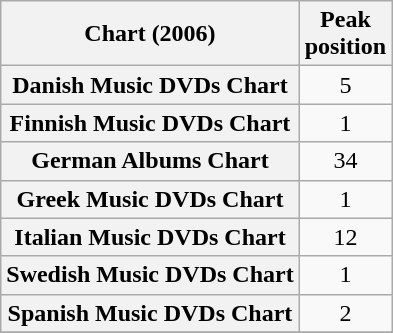<table class="wikitable plainrowheaders sortable" style="text-align:center;" border="1">
<tr>
<th scope="col">Chart (2006)</th>
<th scope="col">Peak<br>position</th>
</tr>
<tr>
<th scope="row">Danish Music DVDs Chart</th>
<td>5</td>
</tr>
<tr>
<th scope="row">Finnish Music DVDs Chart</th>
<td>1</td>
</tr>
<tr>
<th scope="row">German Albums Chart</th>
<td>34</td>
</tr>
<tr>
<th scope="row">Greek Music DVDs Chart</th>
<td>1</td>
</tr>
<tr>
<th scope="row">Italian Music DVDs Chart</th>
<td>12</td>
</tr>
<tr>
<th scope="row">Swedish Music DVDs Chart</th>
<td>1</td>
</tr>
<tr>
<th scope="row">Spanish Music DVDs Chart</th>
<td>2</td>
</tr>
<tr>
</tr>
</table>
